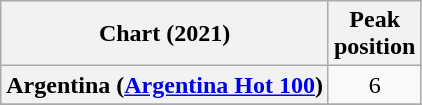<table class="wikitable sortable plainrowheaders" style="text-align:center">
<tr>
<th scope="col">Chart (2021)</th>
<th scope="col">Peak<br>position</th>
</tr>
<tr>
<th scope="row">Argentina (<a href='#'>Argentina Hot 100</a>)</th>
<td>6</td>
</tr>
<tr>
</tr>
</table>
